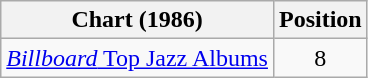<table class="wikitable sortable">
<tr>
<th>Chart (1986)</th>
<th>Position</th>
</tr>
<tr>
<td><a href='#'><em>Billboard</em> Top Jazz Albums</a></td>
<td style="text-align:center;">8</td>
</tr>
</table>
